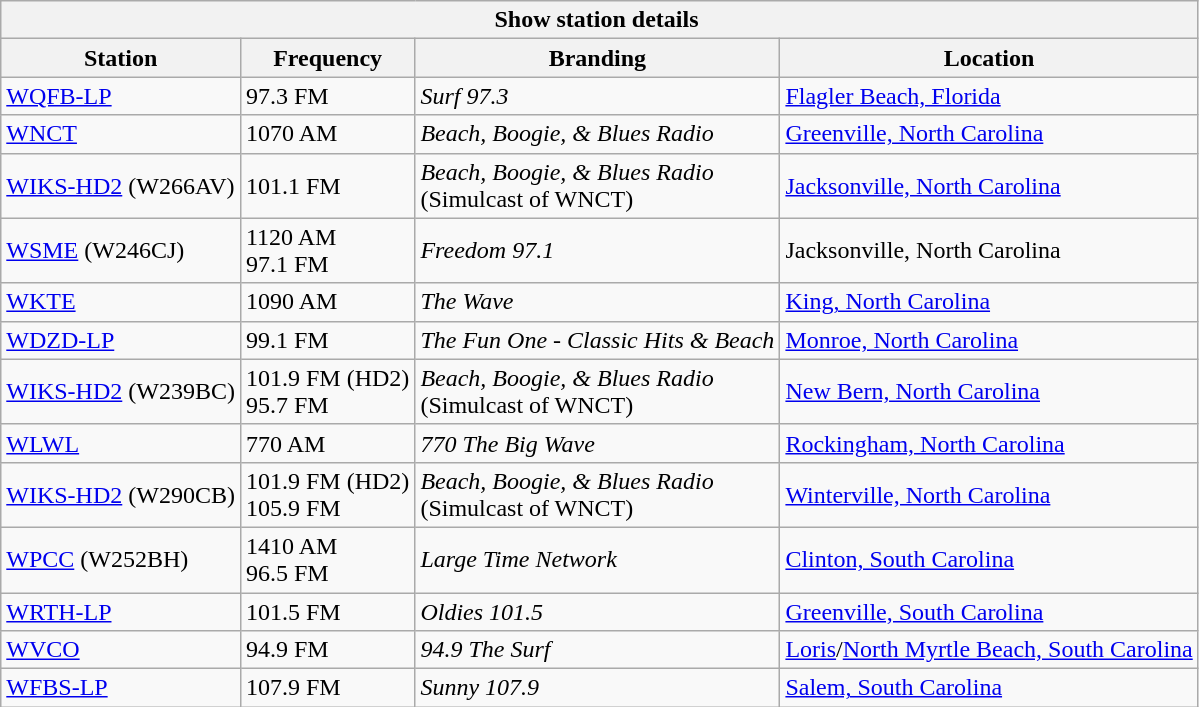<table class="wikitable sortable collapsible">
<tr>
<th colspan="4">Show station details </th>
</tr>
<tr>
<th>Station</th>
<th>Frequency</th>
<th>Branding</th>
<th>Location</th>
</tr>
<tr>
<td><a href='#'>WQFB-LP</a></td>
<td data-sort-value=097380>97.3 FM</td>
<td><em>Surf 97.3</em></td>
<td><a href='#'>Flagler Beach, Florida</a></td>
</tr>
<tr>
<td><a href='#'>WNCT</a></td>
<td>1070 AM</td>
<td><em>Beach, Boogie, & Blues Radio</em></td>
<td><a href='#'>Greenville, North Carolina</a></td>
</tr>
<tr>
<td><a href='#'>WIKS-HD2</a> (W266AV)</td>
<td data-sort-value=101190>101.1 FM</td>
<td><em>Beach, Boogie, & Blues Radio</em><br>(Simulcast of WNCT)</td>
<td><a href='#'>Jacksonville, North Carolina</a></td>
</tr>
<tr>
<td><a href='#'>WSME</a> (W246CJ)</td>
<td data-sort-value=001120>1120 AM<br>97.1 FM</td>
<td><em>Freedom 97.1</em></td>
<td>Jacksonville, North Carolina</td>
</tr>
<tr>
<td><a href='#'>WKTE</a></td>
<td data-sort-value=001090>1090 AM</td>
<td><em>The Wave</em></td>
<td><a href='#'>King, North Carolina</a></td>
</tr>
<tr>
<td><a href='#'>WDZD-LP</a></td>
<td data-sort-value=099180>99.1 FM</td>
<td><em>The Fun One - Classic Hits & Beach</em></td>
<td><a href='#'>Monroe, North Carolina</a></td>
</tr>
<tr>
<td><a href='#'>WIKS-HD2</a> (W239BC)</td>
<td data-sort-value=101920>101.9 FM (HD2)<br>95.7 FM</td>
<td><em>Beach, Boogie, & Blues Radio</em><br>(Simulcast of WNCT)</td>
<td><a href='#'>New Bern, North Carolina</a></td>
</tr>
<tr>
<td><a href='#'>WLWL</a></td>
<td data-sort-value=000770>770 AM</td>
<td><em>770 The Big Wave</em></td>
<td><a href='#'>Rockingham, North Carolina</a></td>
</tr>
<tr>
<td><a href='#'>WIKS-HD2</a> (W290CB)</td>
<td data-sort-value=105990>101.9 FM (HD2)<br>105.9 FM</td>
<td><em>Beach, Boogie, & Blues Radio</em><br>(Simulcast of WNCT)</td>
<td><a href='#'>Winterville, North Carolina</a></td>
</tr>
<tr>
<td><a href='#'>WPCC</a> (W252BH)</td>
<td data-sort-value=001410>1410 AM<br>96.5 FM</td>
<td><em>Large Time Network</em></td>
<td><a href='#'>Clinton, South Carolina</a></td>
</tr>
<tr>
<td><a href='#'>WRTH-LP</a></td>
<td data-sort-value=101580>101.5 FM</td>
<td><em>Oldies 101.5</em></td>
<td><a href='#'>Greenville, South Carolina</a></td>
</tr>
<tr>
<td><a href='#'>WVCO</a></td>
<td data-sort-value=094900>94.9 FM</td>
<td><em>94.9 The Surf</em></td>
<td><a href='#'>Loris</a>/<a href='#'>North Myrtle Beach, South Carolina</a></td>
</tr>
<tr>
<td><a href='#'>WFBS-LP</a></td>
<td data-sort-value=107980>107.9 FM</td>
<td><em>Sunny 107.9</em></td>
<td><a href='#'>Salem, South Carolina</a></td>
</tr>
</table>
